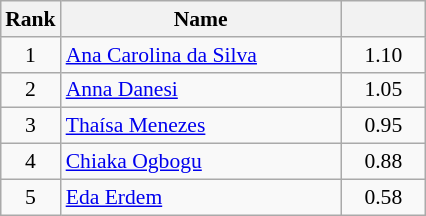<table class="wikitable" style="margin:0.5em auto;width=480;font-size:90%">
<tr>
<th width=30>Rank</th>
<th width=180>Name</th>
<th width=50></th>
</tr>
<tr>
<td align=center>1</td>
<td> <a href='#'>Ana Carolina da Silva</a></td>
<td align=center>1.10</td>
</tr>
<tr>
<td align=center>2</td>
<td> <a href='#'>Anna Danesi</a></td>
<td align=center>1.05</td>
</tr>
<tr>
<td align=center>3</td>
<td> <a href='#'>Thaísa Menezes</a></td>
<td align=center>0.95</td>
</tr>
<tr>
<td align=center>4</td>
<td> <a href='#'>Chiaka Ogbogu</a></td>
<td align=center>0.88</td>
</tr>
<tr>
<td align=center>5</td>
<td> <a href='#'>Eda Erdem</a></td>
<td align=center>0.58</td>
</tr>
</table>
